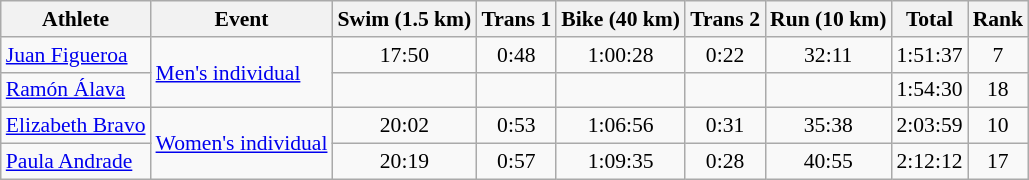<table class="wikitable" style="font-size:90%">
<tr>
<th>Athlete</th>
<th>Event</th>
<th>Swim (1.5 km)</th>
<th>Trans 1</th>
<th>Bike (40 km)</th>
<th>Trans 2</th>
<th>Run (10 km)</th>
<th>Total</th>
<th>Rank</th>
</tr>
<tr align=center>
<td style="text-align:left"><a href='#'>Juan Figueroa</a></td>
<td style="text-align:left" rowspan=2><a href='#'>Men's individual</a></td>
<td>17:50</td>
<td>0:48</td>
<td>1:00:28</td>
<td>0:22</td>
<td>32:11</td>
<td>1:51:37</td>
<td>7</td>
</tr>
<tr align=center>
<td style="text-align:left"><a href='#'>Ramón Álava</a></td>
<td></td>
<td></td>
<td></td>
<td></td>
<td></td>
<td>1:54:30</td>
<td>18</td>
</tr>
<tr align=center>
<td style="text-align:left"><a href='#'>Elizabeth Bravo</a></td>
<td style="text-align:left" rowspan=2><a href='#'>Women's individual</a></td>
<td>20:02</td>
<td>0:53</td>
<td>1:06:56</td>
<td>0:31</td>
<td>35:38</td>
<td>2:03:59</td>
<td>10</td>
</tr>
<tr align=center>
<td style="text-align:left"><a href='#'>Paula Andrade</a></td>
<td>20:19</td>
<td>0:57</td>
<td>1:09:35</td>
<td>0:28</td>
<td>40:55</td>
<td>2:12:12</td>
<td>17</td>
</tr>
</table>
